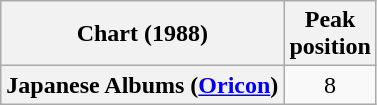<table class="wikitable plainrowheaders" style="text-align:center">
<tr>
<th scope="col">Chart (1988)</th>
<th scope="col">Peak<br> position</th>
</tr>
<tr>
<th scope="row">Japanese Albums (<a href='#'>Oricon</a>)</th>
<td>8</td>
</tr>
</table>
